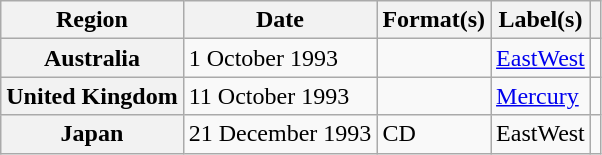<table class="wikitable plainrowheaders">
<tr>
<th scope="col">Region</th>
<th scope="col">Date</th>
<th scope="col">Format(s)</th>
<th scope="col">Label(s)</th>
<th scope="col"></th>
</tr>
<tr>
<th scope="row">Australia</th>
<td>1 October 1993</td>
<td></td>
<td><a href='#'>EastWest</a></td>
<td></td>
</tr>
<tr>
<th scope="row">United Kingdom</th>
<td>11 October 1993</td>
<td></td>
<td><a href='#'>Mercury</a></td>
<td></td>
</tr>
<tr>
<th scope="row">Japan</th>
<td>21 December 1993</td>
<td>CD</td>
<td>EastWest</td>
<td></td>
</tr>
</table>
